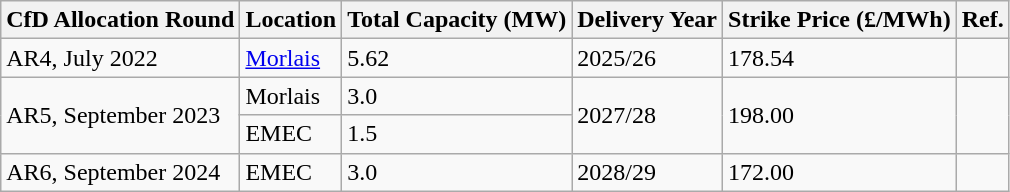<table class="wikitable">
<tr>
<th>CfD Allocation Round</th>
<th>Location</th>
<th>Total Capacity (MW)</th>
<th>Delivery Year</th>
<th>Strike Price (£/MWh)</th>
<th>Ref.</th>
</tr>
<tr>
<td>AR4, July 2022</td>
<td><a href='#'>Morlais</a></td>
<td>5.62</td>
<td>2025/26</td>
<td>178.54</td>
<td></td>
</tr>
<tr>
<td rowspan="2">AR5, September 2023</td>
<td>Morlais</td>
<td>3.0</td>
<td rowspan="2">2027/28</td>
<td rowspan="2">198.00</td>
<td rowspan="2"></td>
</tr>
<tr>
<td>EMEC</td>
<td>1.5</td>
</tr>
<tr>
<td>AR6, September 2024</td>
<td>EMEC</td>
<td>3.0</td>
<td>2028/29</td>
<td>172.00</td>
<td></td>
</tr>
</table>
